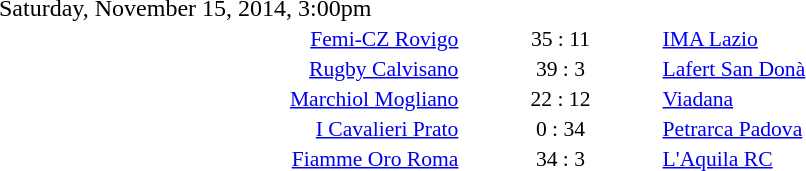<table style="width:70%;" cellspacing="1">
<tr>
<th width=35%></th>
<th width=15%></th>
<th></th>
</tr>
<tr>
<td>Saturday, November 15, 2014, 3:00pm</td>
</tr>
<tr style=font-size:90%>
<td align=right><a href='#'>Femi-CZ Rovigo</a></td>
<td align=center>35 : 11</td>
<td><a href='#'>IMA Lazio</a></td>
</tr>
<tr style=font-size:90%>
<td align=right><a href='#'>Rugby Calvisano</a></td>
<td align=center>39 : 3</td>
<td><a href='#'>Lafert San Donà</a></td>
</tr>
<tr style=font-size:90%>
<td align=right><a href='#'>Marchiol Mogliano</a></td>
<td align=center>22 : 12</td>
<td><a href='#'>Viadana</a></td>
</tr>
<tr style=font-size:90%>
<td align=right><a href='#'>I Cavalieri Prato</a></td>
<td align=center>0 : 34</td>
<td><a href='#'>Petrarca Padova</a></td>
</tr>
<tr style=font-size:90%>
<td align=right><a href='#'>Fiamme Oro Roma</a></td>
<td align=center>34 : 3</td>
<td><a href='#'>L'Aquila RC</a></td>
</tr>
</table>
